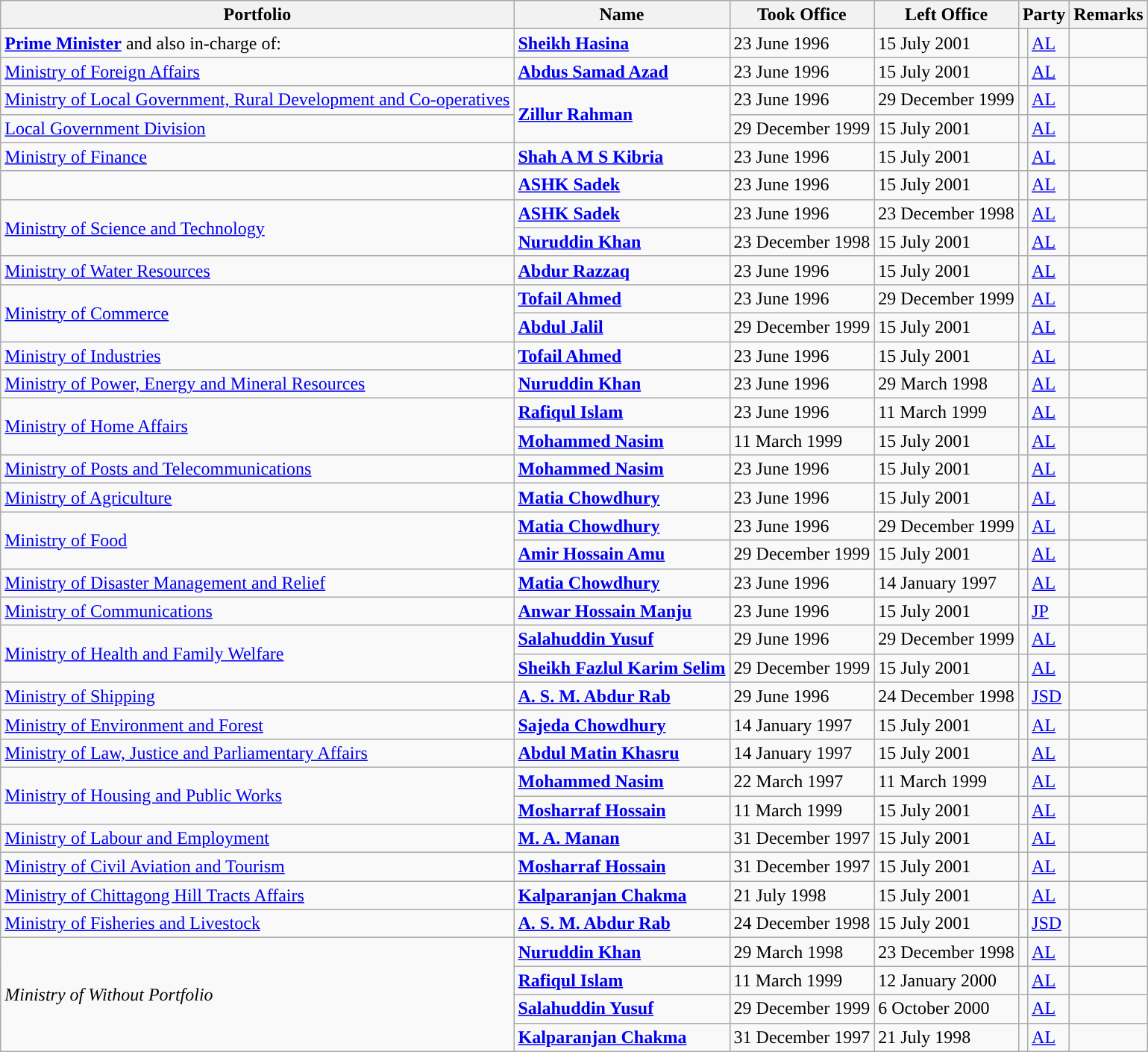<table class="wikitable sortable">
<tr>
<th>Portfolio</th>
<th>Name</th>
<th>Took Office</th>
<th>Left Office</th>
<th colspan="2">Party</th>
<th>Remarks</th>
</tr>
<tr>
<td><a href='#'><strong>Prime Minister</strong></a> and also in-charge of:</td>
<td><strong><a href='#'>Sheikh Hasina</a></strong></td>
<td>23 June 1996</td>
<td>15 July 2001</td>
<td style="background-color:"></td>
<td><a href='#'>AL</a></td>
<td></td>
</tr>
<tr>
<td><a href='#'>Ministry of Foreign Affairs</a></td>
<td><strong><a href='#'>Abdus Samad Azad</a></strong></td>
<td>23 June 1996</td>
<td>15 July 2001</td>
<td style="background-color:"></td>
<td><a href='#'>AL</a></td>
<td></td>
</tr>
<tr>
<td><a href='#'>Ministry of Local Government, Rural Development and Co-operatives</a></td>
<td rowspan="2"><strong><a href='#'>Zillur Rahman</a></strong></td>
<td>23 June 1996</td>
<td>29 December 1999</td>
<td style="background-color:"></td>
<td><a href='#'>AL</a></td>
<td></td>
</tr>
<tr>
<td><a href='#'>Local Government Division</a></td>
<td>29 December 1999</td>
<td>15 July 2001</td>
<td style="background-color:"></td>
<td><a href='#'>AL</a></td>
<td></td>
</tr>
<tr>
<td><a href='#'>Ministry of Finance</a></td>
<td><strong><a href='#'>Shah A M S Kibria</a></strong></td>
<td>23 June 1996</td>
<td>15 July 2001</td>
<td style="background-color:"></td>
<td><a href='#'>AL</a></td>
</tr>
<tr>
<td></td>
<td><strong><a href='#'>ASHK Sadek</a></strong></td>
<td>23 June 1996</td>
<td>15 July 2001</td>
<td style="background-color:"></td>
<td><a href='#'>AL</a></td>
<td></td>
</tr>
<tr>
<td rowspan="2"><a href='#'>Ministry of Science and Technology</a></td>
<td><strong><a href='#'>ASHK Sadek</a></strong></td>
<td>23 June 1996</td>
<td>23 December 1998</td>
<td style="background-color:"></td>
<td><a href='#'>AL</a></td>
<td></td>
</tr>
<tr>
<td><strong><a href='#'>Nuruddin Khan</a></strong></td>
<td>23 December 1998</td>
<td>15 July 2001</td>
<td style="background-color:"></td>
<td><a href='#'>AL</a></td>
<td></td>
</tr>
<tr>
<td><a href='#'>Ministry of Water Resources</a></td>
<td><a href='#'><strong>Abdur Razzaq</strong></a></td>
<td>23 June 1996</td>
<td>15 July 2001</td>
<td style="background-color:"></td>
<td><a href='#'>AL</a></td>
<td></td>
</tr>
<tr>
<td rowspan="2"><a href='#'>Ministry of Commerce</a></td>
<td><a href='#'><strong>Tofail Ahmed</strong></a></td>
<td>23 June 1996</td>
<td>29 December 1999</td>
<td style="background-color:"></td>
<td><a href='#'>AL</a></td>
<td></td>
</tr>
<tr>
<td><a href='#'><strong>Abdul Jalil</strong></a></td>
<td>29 December 1999</td>
<td>15 July 2001</td>
<td style="background-color:"></td>
<td><a href='#'>AL</a></td>
<td></td>
</tr>
<tr>
<td><a href='#'>Ministry of Industries</a></td>
<td><a href='#'><strong>Tofail Ahmed</strong></a></td>
<td>23 June 1996</td>
<td>15 July 2001</td>
<td style="background-color:"></td>
<td><a href='#'>AL</a></td>
<td></td>
</tr>
<tr>
<td><a href='#'>Ministry of Power, Energy and Mineral Resources</a></td>
<td><strong><a href='#'>Nuruddin Khan</a></strong></td>
<td>23 June 1996</td>
<td>29 March 1998</td>
<td style="background-color:"></td>
<td><a href='#'>AL</a></td>
<td></td>
</tr>
<tr>
<td rowspan="2"><a href='#'>Ministry of Home Affairs</a></td>
<td><a href='#'><strong>Rafiqul Islam</strong></a></td>
<td>23 June 1996</td>
<td>11 March 1999</td>
<td style="background-color:"></td>
<td><a href='#'>AL</a></td>
<td></td>
</tr>
<tr>
<td><strong><a href='#'>Mohammed Nasim</a></strong></td>
<td>11 March 1999</td>
<td>15 July 2001</td>
<td style="background-color:"></td>
<td><a href='#'>AL</a></td>
<td></td>
</tr>
<tr>
<td><a href='#'>Ministry of Posts and Telecommunications</a></td>
<td><strong><a href='#'>Mohammed Nasim</a></strong></td>
<td>23 June 1996</td>
<td>15 July 2001</td>
<td style="background-color:"></td>
<td><a href='#'>AL</a></td>
<td></td>
</tr>
<tr>
<td><a href='#'>Ministry of Agriculture</a></td>
<td><strong><a href='#'>Matia Chowdhury</a></strong></td>
<td>23 June 1996</td>
<td>15 July 2001</td>
<td style="background-color:"></td>
<td><a href='#'>AL</a></td>
<td></td>
</tr>
<tr>
<td rowspan="2"><a href='#'>Ministry of Food</a></td>
<td><strong><a href='#'>Matia Chowdhury</a></strong></td>
<td>23 June 1996</td>
<td>29 December 1999</td>
<td style="background-color:"></td>
<td><a href='#'>AL</a></td>
<td></td>
</tr>
<tr>
<td><strong><a href='#'>Amir Hossain Amu</a></strong></td>
<td>29 December 1999</td>
<td>15 July 2001</td>
<td style="background-color:"></td>
<td><a href='#'>AL</a></td>
<td></td>
</tr>
<tr>
<td><a href='#'>Ministry of Disaster Management and Relief</a></td>
<td><strong><a href='#'>Matia Chowdhury</a></strong></td>
<td>23 June 1996</td>
<td>14 January 1997</td>
<td style="background-color:"></td>
<td><a href='#'>AL</a></td>
<td></td>
</tr>
<tr>
<td><a href='#'>Ministry of Communications</a></td>
<td><strong><a href='#'>Anwar Hossain Manju</a></strong></td>
<td>23 June 1996</td>
<td>15 July 2001</td>
<td style="background-color:"></td>
<td><a href='#'>JP</a></td>
<td></td>
</tr>
<tr>
<td rowspan="2"><a href='#'>Ministry of Health and Family Welfare</a></td>
<td><strong><a href='#'>Salahuddin Yusuf</a></strong></td>
<td>29 June 1996</td>
<td>29 December 1999</td>
<td style="background-color:"></td>
<td><a href='#'>AL</a></td>
<td></td>
</tr>
<tr>
<td><a href='#'><strong>Sheikh Fazlul Karim Selim</strong></a></td>
<td>29 December 1999</td>
<td>15 July 2001</td>
<td style="background-color:"></td>
<td><a href='#'>AL</a></td>
<td></td>
</tr>
<tr>
<td><a href='#'>Ministry of Shipping</a></td>
<td><strong><a href='#'>A. S. M. Abdur Rab</a></strong></td>
<td>29 June 1996</td>
<td>24 December 1998</td>
<td style="background-color:"></td>
<td><a href='#'>JSD</a></td>
<td></td>
</tr>
<tr>
<td><a href='#'>Ministry of Environment and Forest</a></td>
<td><a href='#'><strong>Sajeda Chowdhury</strong></a></td>
<td>14 January 1997</td>
<td>15 July 2001</td>
<td style="background-color:"></td>
<td><a href='#'>AL</a></td>
<td></td>
</tr>
<tr>
<td><a href='#'>Ministry of Law, Justice and Parliamentary Affairs</a></td>
<td><strong><a href='#'>Abdul Matin Khasru</a></strong></td>
<td>14 January 1997</td>
<td>15 July 2001</td>
<td style="background-color:"></td>
<td><a href='#'>AL</a></td>
<td></td>
</tr>
<tr>
<td rowspan="2"><a href='#'>Ministry of Housing and Public Works</a></td>
<td><strong><a href='#'>Mohammed Nasim</a></strong></td>
<td>22 March 1997</td>
<td>11 March 1999</td>
<td style="background-color:"></td>
<td><a href='#'>AL</a></td>
<td></td>
</tr>
<tr>
<td><a href='#'><strong>Mosharraf Hossain</strong></a></td>
<td>11 March 1999</td>
<td>15 July 2001</td>
<td style="background-color:"></td>
<td><a href='#'>AL</a></td>
<td></td>
</tr>
<tr>
<td><a href='#'>Ministry of Labour and Employment</a></td>
<td><strong><a href='#'>M. A. Manan</a></strong></td>
<td>31 December 1997</td>
<td>15 July 2001</td>
<td style="background-color:"></td>
<td><a href='#'>AL</a></td>
<td></td>
</tr>
<tr>
<td><a href='#'>Ministry of Civil Aviation and Tourism</a></td>
<td><a href='#'><strong>Mosharraf Hossain</strong></a></td>
<td>31 December 1997</td>
<td>15 July 2001</td>
<td style="background-color:"></td>
<td><a href='#'>AL</a></td>
<td></td>
</tr>
<tr>
<td><a href='#'>Ministry of Chittagong Hill Tracts Affairs</a></td>
<td><strong><a href='#'>Kalparanjan Chakma</a></strong></td>
<td>21 July 1998</td>
<td>15 July 2001</td>
<td style="background-color:"></td>
<td><a href='#'>AL</a></td>
<td></td>
</tr>
<tr>
<td><a href='#'>Ministry of Fisheries and Livestock</a></td>
<td><strong><a href='#'>A. S. M. Abdur Rab</a></strong></td>
<td>24 December 1998</td>
<td>15 July 2001</td>
<td style="background-color:"></td>
<td><a href='#'>JSD</a></td>
<td></td>
</tr>
<tr>
<td rowspan="4"><em>Ministry of Without Portfolio</em></td>
<td><strong><a href='#'>Nuruddin Khan</a></strong></td>
<td>29 March 1998</td>
<td>23 December 1998</td>
<td style="background-color:"></td>
<td><a href='#'>AL</a></td>
<td></td>
</tr>
<tr>
<td><a href='#'><strong>Rafiqul Islam</strong></a></td>
<td>11 March 1999</td>
<td>12 January 2000</td>
<td style="background-color:"></td>
<td><a href='#'>AL</a></td>
<td></td>
</tr>
<tr>
<td><strong><a href='#'>Salahuddin Yusuf</a></strong></td>
<td>29 December 1999</td>
<td>6 October 2000</td>
<td style="background-color:"></td>
<td><a href='#'>AL</a></td>
<td></td>
</tr>
<tr>
<td><strong><a href='#'>Kalparanjan Chakma</a></strong></td>
<td>31 December 1997</td>
<td>21 July 1998</td>
<td style="background-color:"></td>
<td><a href='#'>AL</a></td>
<td></td>
</tr>
</table>
